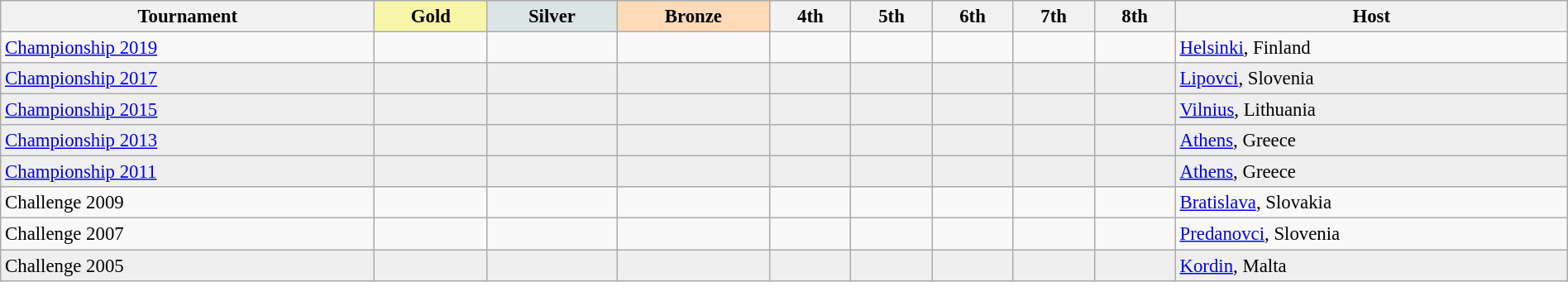<table class="wikitable" style="width: 100%; font-size: 95%;">
<tr bgcolor=#efefef>
<th>Tournament</th>
<th style="background:#F7F6A8;">Gold</th>
<th style="background:#DCE5E5;">Silver</th>
<th style="background:#FFDAB9;">Bronze</th>
<th>4th</th>
<th>5th</th>
<th>6th</th>
<th>7th</th>
<th>8th</th>
<th>Host</th>
</tr>
<tr>
<td><a href='#'>Championship 2019</a></td>
<td></td>
<td></td>
<td></td>
<td></td>
<td></td>
<td></td>
<td></td>
<td></td>
<td><a href='#'>Helsinki</a>, Finland</td>
</tr>
<tr bgcolor=#efefef>
<td><a href='#'>Championship 2017</a></td>
<td></td>
<td></td>
<td></td>
<td></td>
<td></td>
<td></td>
<td></td>
<td></td>
<td><a href='#'>Lipovci</a>, Slovenia</td>
</tr>
<tr bgcolor=#efefef>
<td><a href='#'>Championship 2015</a></td>
<td></td>
<td></td>
<td></td>
<td></td>
<td></td>
<td></td>
<td></td>
<td></td>
<td><a href='#'>Vilnius</a>, Lithuania</td>
</tr>
<tr bgcolor=#efefef>
<td><a href='#'>Championship 2013</a></td>
<td></td>
<td></td>
<td></td>
<td></td>
<td></td>
<td></td>
<td></td>
<td></td>
<td><a href='#'>Athens</a>, Greece</td>
</tr>
<tr bgcolor=#efefef>
<td><a href='#'>Championship 2011</a></td>
<td></td>
<td></td>
<td></td>
<td></td>
<td></td>
<td></td>
<td></td>
<td></td>
<td><a href='#'>Athens</a>, Greece</td>
</tr>
<tr>
<td>Challenge 2009 </td>
<td></td>
<td></td>
<td></td>
<td></td>
<td></td>
<td></td>
<td></td>
<td></td>
<td><a href='#'>Bratislava</a>, Slovakia</td>
</tr>
<tr>
<td>Challenge 2007 </td>
<td></td>
<td></td>
<td></td>
<td></td>
<td></td>
<td></td>
<td></td>
<td></td>
<td><a href='#'>Predanovci</a>, Slovenia</td>
</tr>
<tr bgcolor=#efefef>
<td>Challenge 2005 </td>
<td></td>
<td></td>
<td></td>
<td></td>
<td></td>
<td></td>
<td></td>
<td></td>
<td><a href='#'>Kordin</a>, Malta</td>
</tr>
</table>
